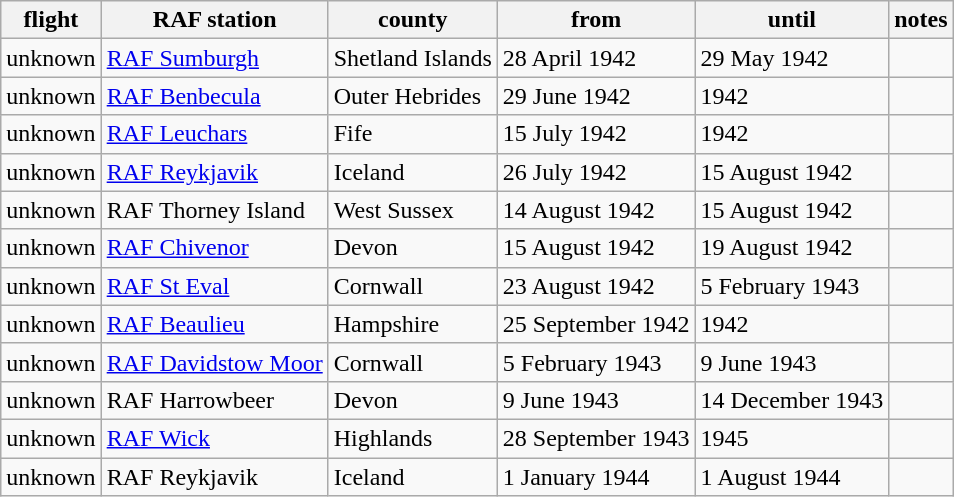<table class=wikitable>
<tr>
<th>flight</th>
<th>RAF station</th>
<th>county</th>
<th>from</th>
<th>until</th>
<th>notes</th>
</tr>
<tr>
<td>unknown</td>
<td><a href='#'>RAF Sumburgh</a></td>
<td>Shetland Islands</td>
<td>28 April 1942</td>
<td>29 May 1942</td>
<td></td>
</tr>
<tr>
<td>unknown</td>
<td><a href='#'>RAF Benbecula</a></td>
<td>Outer Hebrides</td>
<td>29 June 1942</td>
<td>1942</td>
<td></td>
</tr>
<tr>
<td>unknown</td>
<td><a href='#'>RAF Leuchars</a></td>
<td>Fife</td>
<td>15 July 1942</td>
<td>1942</td>
<td></td>
</tr>
<tr>
<td>unknown</td>
<td><a href='#'>RAF Reykjavik</a></td>
<td>Iceland</td>
<td>26 July 1942</td>
<td>15 August 1942</td>
<td></td>
</tr>
<tr>
<td>unknown</td>
<td>RAF Thorney Island</td>
<td>West Sussex</td>
<td>14 August 1942</td>
<td>15 August 1942</td>
<td></td>
</tr>
<tr>
<td>unknown</td>
<td><a href='#'>RAF Chivenor</a></td>
<td>Devon</td>
<td>15 August 1942</td>
<td>19 August 1942</td>
<td></td>
</tr>
<tr>
<td>unknown</td>
<td><a href='#'>RAF St Eval</a></td>
<td>Cornwall</td>
<td>23 August 1942</td>
<td>5 February 1943</td>
<td></td>
</tr>
<tr>
<td>unknown</td>
<td><a href='#'>RAF Beaulieu</a></td>
<td>Hampshire</td>
<td>25 September 1942</td>
<td>1942</td>
<td></td>
</tr>
<tr>
<td>unknown</td>
<td><a href='#'>RAF Davidstow Moor</a></td>
<td>Cornwall</td>
<td>5 February 1943</td>
<td>9 June 1943</td>
<td></td>
</tr>
<tr>
<td>unknown</td>
<td>RAF Harrowbeer</td>
<td>Devon</td>
<td>9 June 1943</td>
<td>14 December 1943</td>
<td></td>
</tr>
<tr>
<td>unknown</td>
<td><a href='#'>RAF Wick</a></td>
<td>Highlands</td>
<td>28 September 1943</td>
<td>1945</td>
<td></td>
</tr>
<tr>
<td>unknown</td>
<td>RAF Reykjavik</td>
<td>Iceland</td>
<td>1 January 1944</td>
<td>1 August 1944</td>
<td></td>
</tr>
</table>
